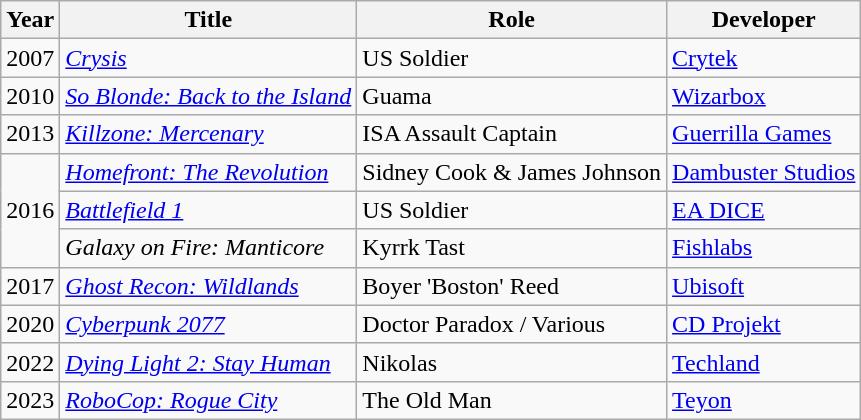<table class="wikitable sortable">
<tr>
<th>Year</th>
<th>Title</th>
<th>Role</th>
<th>Developer</th>
</tr>
<tr>
<td>2007</td>
<td><em><a href='#'>Crysis</a></em></td>
<td>US Soldier</td>
<td><a href='#'>Crytek</a></td>
</tr>
<tr>
<td>2010</td>
<td><em><a href='#'>So Blonde: Back to the Island</a></em></td>
<td>Guama</td>
<td><a href='#'>Wizarbox</a></td>
</tr>
<tr>
<td>2013</td>
<td><em><a href='#'>Killzone: Mercenary</a></em></td>
<td>ISA Assault Captain</td>
<td><a href='#'>Guerrilla Games</a></td>
</tr>
<tr>
<td rowspan=3>2016</td>
<td><em><a href='#'>Homefront: The Revolution</a></em></td>
<td>Sidney Cook & James Johnson</td>
<td><a href='#'>Dambuster Studios</a></td>
</tr>
<tr>
<td><em><a href='#'>Battlefield 1</a></em></td>
<td>US Soldier</td>
<td><a href='#'>EA DICE</a></td>
</tr>
<tr>
<td><em>Galaxy on Fire: Manticore</em></td>
<td>Kyrrk Tast</td>
<td><a href='#'>Fishlabs</a></td>
</tr>
<tr>
<td>2017</td>
<td><em><a href='#'>Ghost Recon: Wildlands</a></em></td>
<td>Boyer 'Boston' Reed</td>
<td><a href='#'>Ubisoft</a></td>
</tr>
<tr>
<td>2020</td>
<td><em><a href='#'>Cyberpunk 2077</a></em></td>
<td>Doctor Paradox / Various</td>
<td><a href='#'>CD Projekt</a></td>
</tr>
<tr>
<td>2022</td>
<td><em><a href='#'>Dying Light 2: Stay Human</a></em></td>
<td>Nikolas</td>
<td><a href='#'>Techland</a></td>
</tr>
<tr>
<td>2023</td>
<td><em><a href='#'>RoboCop: Rogue City</a></em></td>
<td>The Old Man</td>
<td><a href='#'>Teyon</a></td>
</tr>
</table>
